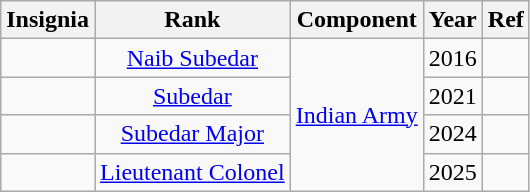<table class="wikitable" style="text-align:center">
<tr>
<th>Insignia</th>
<th>Rank</th>
<th>Component</th>
<th>Year</th>
<th>Ref</th>
</tr>
<tr>
<td></td>
<td><a href='#'>Naib Subedar</a></td>
<td rowspan=4><a href='#'>Indian Army</a></td>
<td>2016</td>
<td></td>
</tr>
<tr>
<td></td>
<td><a href='#'>Subedar</a></td>
<td>2021</td>
<td></td>
</tr>
<tr>
<td></td>
<td><a href='#'>Subedar Major</a></td>
<td>2024</td>
<td></td>
</tr>
<tr>
<td></td>
<td><a href='#'>Lieutenant Colonel</a></td>
<td>2025</td>
<td></td>
</tr>
</table>
